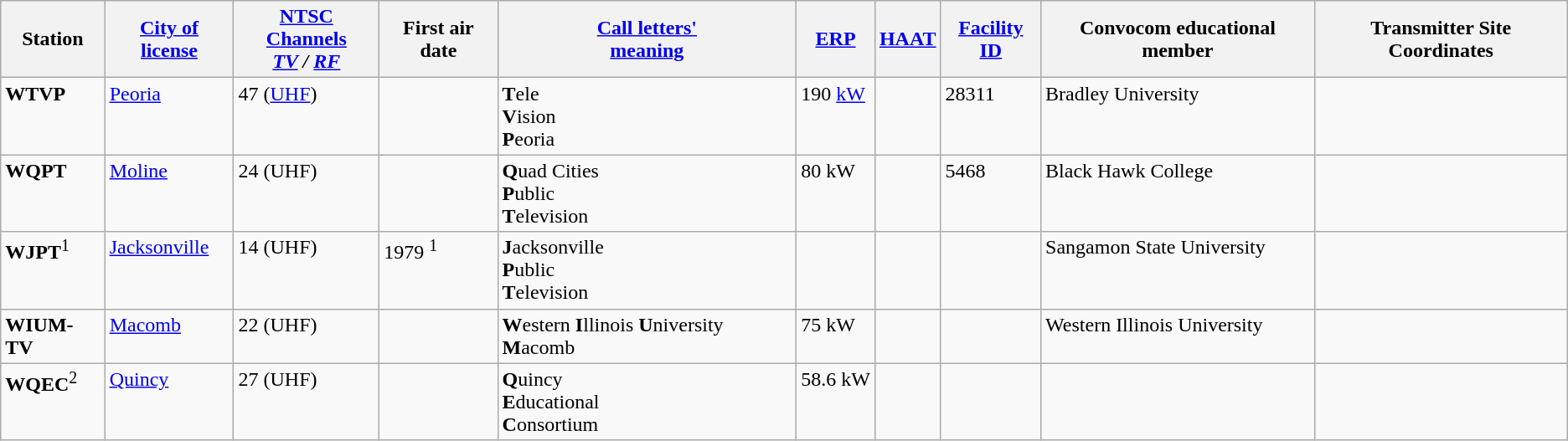<table class="wikitable toccolours">
<tr>
<th>Station</th>
<th><a href='#'>City of license</a></th>
<th><a href='#'>NTSC Channels</a><br><em><a href='#'>TV</a> / <a href='#'>RF</a></em></th>
<th>First air date</th>
<th><a href='#'>Call letters'<br>meaning</a></th>
<th><a href='#'>ERP</a></th>
<th><a href='#'>HAAT</a></th>
<th><a href='#'>Facility ID</a></th>
<th>Convocom educational member</th>
<th>Transmitter Site Coordinates</th>
</tr>
<tr style="vertical-align: top; text-align: left;">
<td><strong>WTVP</strong></td>
<td><a href='#'>Peoria</a></td>
<td>47 (<a href='#'>UHF</a>)</td>
<td></td>
<td><strong>T</strong>ele<br><strong>V</strong>ision<br><strong>P</strong>eoria</td>
<td>190 <a href='#'>kW</a></td>
<td></td>
<td>28311</td>
<td>Bradley University</td>
<td></td>
</tr>
<tr style="vertical-align: top; text-align: left;">
<td><strong>WQPT</strong></td>
<td><a href='#'>Moline</a></td>
<td>24 (UHF)</td>
<td></td>
<td><strong>Q</strong>uad Cities<br><strong>P</strong>ublic<br><strong>T</strong>elevision</td>
<td>80 kW</td>
<td></td>
<td>5468</td>
<td>Black Hawk College</td>
<td></td>
</tr>
<tr style="vertical-align: top; text-align: left;">
<td><strong>WJPT</strong><sup>1</sup></td>
<td><a href='#'>Jacksonville</a><br></td>
<td>14 (UHF)</td>
<td>1979 <sup>1</sup> <br><em></em></td>
<td><strong>J</strong>acksonville<br><strong>P</strong>ublic<br><strong>T</strong>elevision</td>
<td></td>
<td></td>
<td></td>
<td>Sangamon State University</td>
<td></td>
</tr>
<tr style="vertical-align: top; text-align: left;">
<td><strong>WIUM-TV</strong></td>
<td><a href='#'>Macomb</a></td>
<td>22 (UHF)</td>
<td></td>
<td><strong>W</strong>estern <strong>I</strong>llinois <strong>U</strong>niversity <strong>M</strong>acomb</td>
<td>75 kW</td>
<td></td>
<td></td>
<td>Western Illinois University</td>
<td></td>
</tr>
<tr style="vertical-align: top; text-align: left;">
<td><strong>WQEC</strong><sup>2</sup></td>
<td><a href='#'>Quincy</a></td>
<td>27 (UHF)</td>
<td></td>
<td><strong>Q</strong>uincy<br><strong>E</strong>ducational<br><strong>C</strong>onsortium</td>
<td>58.6 kW</td>
<td></td>
<td></td>
<td></td>
<td></td>
</tr>
</table>
